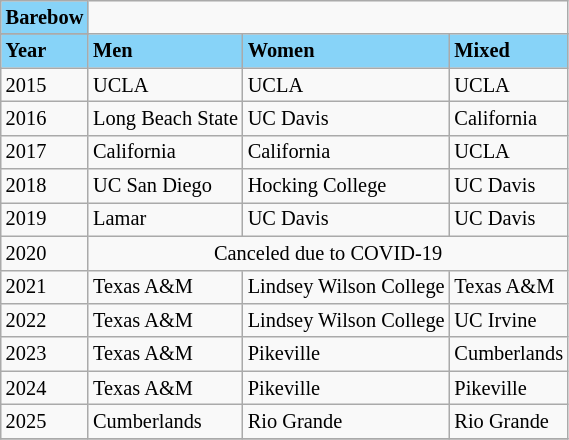<table class="wikitable" style="font-size:85%;">
<tr ! style="background-color: #87D3F8;">
<td><strong>Barebow</strong></td>
</tr>
<tr --->
</tr>
<tr ! style="background-color: #87D3F8;">
<td><strong>Year</strong></td>
<td><strong>Men</strong></td>
<td><strong>Women</strong></td>
<td><strong>Mixed</strong></td>
</tr>
<tr --->
<td>2015</td>
<td>UCLA</td>
<td>UCLA</td>
<td>UCLA</td>
</tr>
<tr --->
<td>2016</td>
<td>Long Beach State</td>
<td>UC Davis</td>
<td>California</td>
</tr>
<tr --->
<td>2017</td>
<td>California</td>
<td>California</td>
<td>UCLA</td>
</tr>
<tr --->
<td>2018</td>
<td>UC San Diego</td>
<td>Hocking College</td>
<td>UC Davis</td>
</tr>
<tr --->
<td>2019</td>
<td>Lamar</td>
<td>UC Davis</td>
<td>UC Davis</td>
</tr>
<tr --->
<td>2020</td>
<td colspan=3 align=center>Canceled due to COVID-19</td>
</tr>
<tr --->
<td>2021</td>
<td>Texas A&M</td>
<td>Lindsey Wilson College</td>
<td>Texas A&M</td>
</tr>
<tr --->
<td>2022</td>
<td>Texas A&M</td>
<td>Lindsey Wilson College</td>
<td>UC Irvine</td>
</tr>
<tr --->
<td>2023</td>
<td>Texas A&M</td>
<td>Pikeville</td>
<td>Cumberlands</td>
</tr>
<tr --->
<td>2024</td>
<td>Texas A&M</td>
<td>Pikeville</td>
<td>Pikeville</td>
</tr>
<tr --->
<td>2025</td>
<td>Cumberlands</td>
<td>Rio Grande</td>
<td>Rio Grande</td>
</tr>
<tr --->
</tr>
</table>
